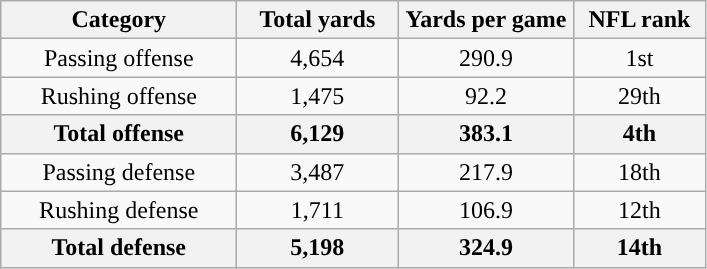<table class="wikitable" style="text-align:center">
<tr>
<th width="150">Category</th>
<th width="100">Total yards</th>
<th width="110">Yards per game</th>
<th width="80">NFL rank<br></th>
</tr>
<tr>
<td>Passing offense</td>
<td>4,654</td>
<td>290.9</td>
<td>1st</td>
</tr>
<tr>
<td>Rushing offense</td>
<td>1,475</td>
<td>92.2</td>
<td>29th</td>
</tr>
<tr>
<th>Total offense</th>
<th>6,129</th>
<th>383.1</th>
<th>4th</th>
</tr>
<tr>
<td>Passing defense</td>
<td>3,487</td>
<td>217.9</td>
<td>18th</td>
</tr>
<tr>
<td>Rushing defense</td>
<td>1,711</td>
<td>106.9</td>
<td>12th</td>
</tr>
<tr>
<th>Total defense</th>
<th>5,198</th>
<th>324.9</th>
<th>14th</th>
</tr>
</table>
